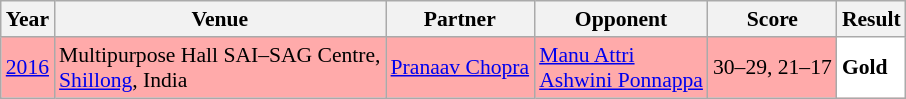<table class="sortable wikitable" style="font-size: 90%;">
<tr>
<th>Year</th>
<th>Venue</th>
<th>Partner</th>
<th>Opponent</th>
<th>Score</th>
<th>Result</th>
</tr>
<tr style="background:#FFAAAA">
<td align="center"><a href='#'>2016</a></td>
<td align="left">Multipurpose Hall SAI–SAG Centre,<br><a href='#'>Shillong</a>, India</td>
<td align="left"> <a href='#'>Pranaav Chopra</a></td>
<td align="left"> <a href='#'>Manu Attri</a><br> <a href='#'>Ashwini Ponnappa</a></td>
<td align="left">30–29, 21–17</td>
<td style="text-align:left; background:white"> <strong>Gold</strong></td>
</tr>
</table>
